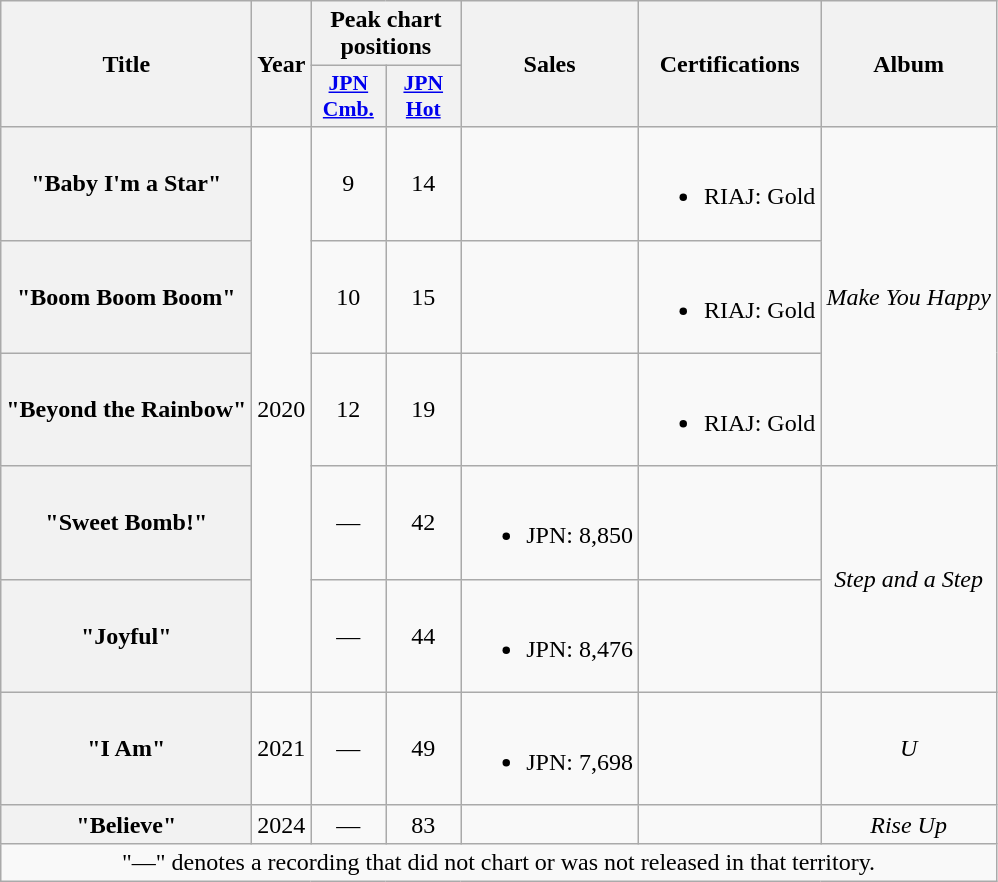<table class="wikitable plainrowheaders" style="text-align:center">
<tr>
<th scope="col" rowspan="2">Title</th>
<th scope="col" rowspan="2">Year</th>
<th scope="col" colspan="2">Peak chart positions</th>
<th scope="col" rowspan="2">Sales</th>
<th scope="col" rowspan="2">Certifications</th>
<th scope="col" rowspan="2">Album</th>
</tr>
<tr>
<th scope="col" style="width:3em;font-size:90%"><a href='#'>JPN<br>Cmb.</a><br></th>
<th scope="col" style="width:3em;font-size:90%"><a href='#'>JPN<br>Hot</a><br></th>
</tr>
<tr>
<th scope="row">"Baby I'm a Star"</th>
<td rowspan="5">2020</td>
<td>9</td>
<td>14</td>
<td></td>
<td><br><ul><li>RIAJ: Gold </li></ul></td>
<td rowspan="3"><em>Make You Happy</em></td>
</tr>
<tr>
<th scope="row">"Boom Boom Boom"</th>
<td>10</td>
<td>15</td>
<td></td>
<td><br><ul><li>RIAJ: Gold </li></ul></td>
</tr>
<tr>
<th scope="row">"Beyond the Rainbow" </th>
<td>12</td>
<td>19</td>
<td></td>
<td><br><ul><li>RIAJ: Gold </li></ul></td>
</tr>
<tr>
<th scope="row">"Sweet Bomb!"</th>
<td>—</td>
<td>42</td>
<td><br><ul><li>JPN: 8,850 </li></ul></td>
<td></td>
<td rowspan="2"><em>Step and a Step</em></td>
</tr>
<tr>
<th scope="row">"Joyful"</th>
<td>—</td>
<td>44</td>
<td><br><ul><li>JPN: 8,476 </li></ul></td>
<td></td>
</tr>
<tr>
<th scope="row">"I Am"</th>
<td>2021</td>
<td>—</td>
<td>49</td>
<td><br><ul><li>JPN: 7,698 </li></ul></td>
<td></td>
<td><em>U</em></td>
</tr>
<tr>
<th scope="row">"Believe"</th>
<td>2024</td>
<td>—</td>
<td>83</td>
<td></td>
<td></td>
<td><em>Rise Up</em></td>
</tr>
<tr>
<td colspan="7">"—" denotes a recording that did not chart or was not released in that territory.</td>
</tr>
</table>
